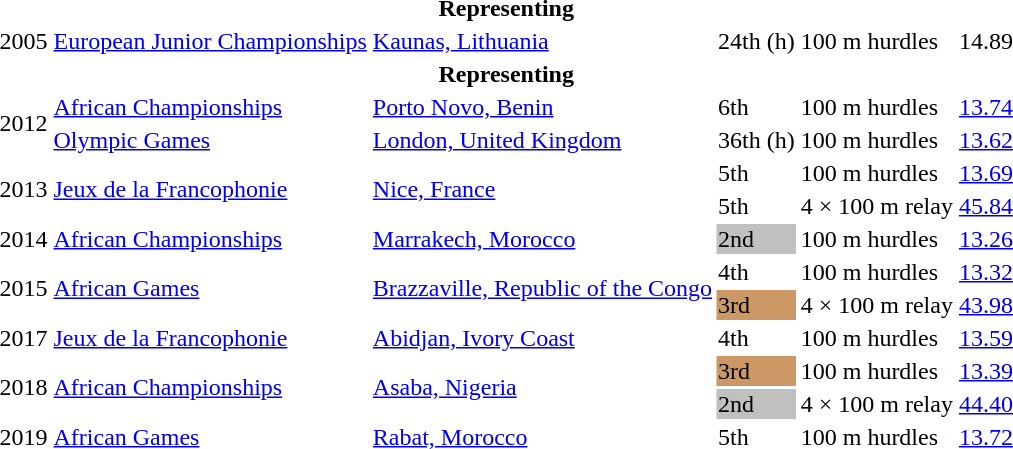<table>
<tr>
<th colspan="6">Representing </th>
</tr>
<tr>
<td>2005</td>
<td><a href='#'>European Junior Championships</a></td>
<td><a href='#'>Kaunas, Lithuania</a></td>
<td>24th (h)</td>
<td>100 m hurdles</td>
<td>14.89</td>
</tr>
<tr>
<th colspan="6">Representing </th>
</tr>
<tr>
<td rowspan=2>2012</td>
<td><a href='#'>African Championships</a></td>
<td><a href='#'>Porto Novo, Benin</a></td>
<td>6th</td>
<td>100 m hurdles</td>
<td><a href='#'>13.74</a></td>
</tr>
<tr>
<td><a href='#'>Olympic Games</a></td>
<td><a href='#'>London, United Kingdom</a></td>
<td>36th (h)</td>
<td>100 m hurdles</td>
<td><a href='#'>13.62</a></td>
</tr>
<tr>
<td rowspan=2>2013</td>
<td rowspan=2><a href='#'>Jeux de la Francophonie</a></td>
<td rowspan=2><a href='#'>Nice, France</a></td>
<td>5th</td>
<td>100 m hurdles</td>
<td><a href='#'>13.69</a></td>
</tr>
<tr>
<td>5th</td>
<td>4 × 100 m relay</td>
<td><a href='#'>45.84</a></td>
</tr>
<tr>
<td>2014</td>
<td><a href='#'>African Championships</a></td>
<td><a href='#'>Marrakech, Morocco</a></td>
<td bgcolor=silver>2nd</td>
<td>100 m hurdles</td>
<td><a href='#'>13.26</a></td>
</tr>
<tr>
<td rowspan=2>2015</td>
<td rowspan=2><a href='#'>African Games</a></td>
<td rowspan=2><a href='#'>Brazzaville, Republic of the Congo</a></td>
<td>4th</td>
<td>100 m hurdles</td>
<td><a href='#'>13.32</a></td>
</tr>
<tr>
<td bgcolor=cc9966>3rd</td>
<td>4 × 100 m relay</td>
<td><a href='#'>43.98</a></td>
</tr>
<tr>
<td>2017</td>
<td><a href='#'>Jeux de la Francophonie</a></td>
<td><a href='#'>Abidjan, Ivory Coast</a></td>
<td>4th</td>
<td>100 m hurdles</td>
<td><a href='#'>13.59</a></td>
</tr>
<tr>
<td rowspan=2>2018</td>
<td rowspan=2><a href='#'>African Championships</a></td>
<td rowspan=2><a href='#'>Asaba, Nigeria</a></td>
<td bgcolor=cc9966>3rd</td>
<td>100 m hurdles</td>
<td><a href='#'>13.39</a></td>
</tr>
<tr>
<td bgcolor=silver>2nd</td>
<td>4 × 100 m relay</td>
<td><a href='#'>44.40</a></td>
</tr>
<tr>
<td>2019</td>
<td><a href='#'>African Games</a></td>
<td><a href='#'>Rabat, Morocco</a></td>
<td>5th</td>
<td>100 m hurdles</td>
<td><a href='#'>13.72</a></td>
</tr>
</table>
